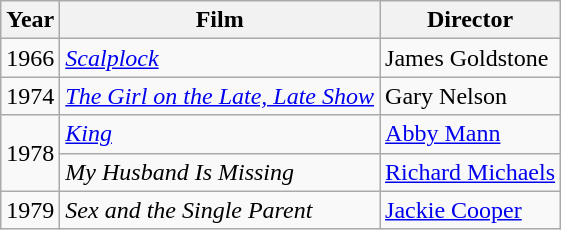<table class="wikitable">
<tr>
<th>Year</th>
<th>Film</th>
<th>Director</th>
</tr>
<tr>
<td>1966</td>
<td><em><a href='#'>Scalplock</a></em></td>
<td>James Goldstone</td>
</tr>
<tr>
<td>1974</td>
<td><em><a href='#'>The Girl on the Late, Late Show</a></em></td>
<td>Gary Nelson</td>
</tr>
<tr>
<td rowspan=2>1978</td>
<td><em><a href='#'>King</a></em></td>
<td><a href='#'>Abby Mann</a></td>
</tr>
<tr>
<td><em>My Husband Is Missing</em></td>
<td><a href='#'>Richard Michaels</a></td>
</tr>
<tr>
<td>1979</td>
<td><em>Sex and the Single Parent</em></td>
<td><a href='#'>Jackie Cooper</a></td>
</tr>
</table>
